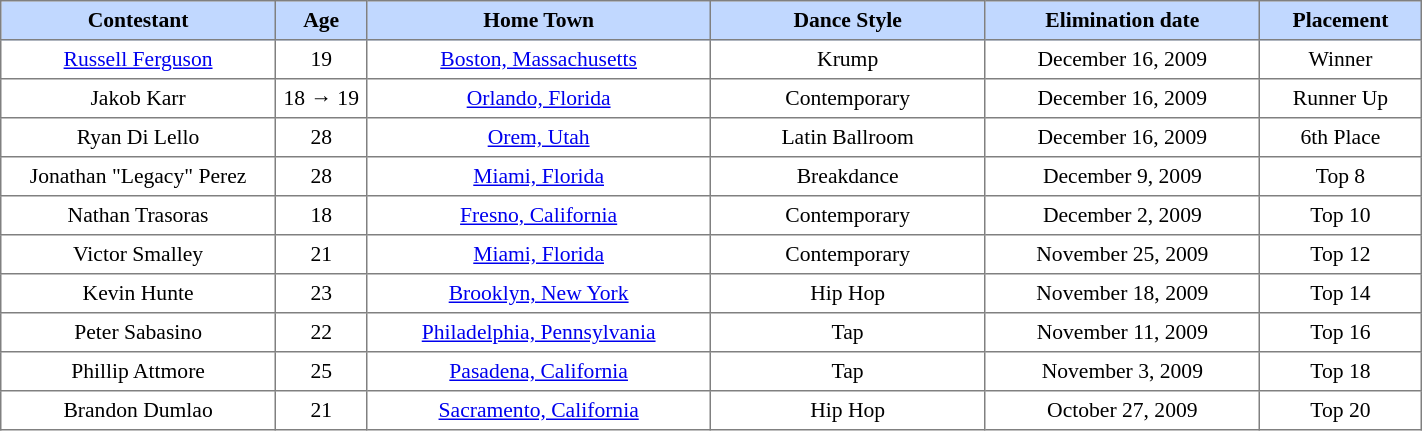<table border="1" cellpadding="4" cellspacing="0" style="text-align:center; font-size:90%; border-collapse:collapse; width:75%;">
<tr style="background:#C1D8FF;">
<th style="width:12%;">Contestant</th>
<th style="width:4%; text-align:center;">Age</th>
<th style="width:15%;">Home Town</th>
<th style="width:12%;">Dance Style</th>
<th style="width:12%;">Elimination date</th>
<th style="width:6%;">Placement</th>
</tr>
<tr>
<td><a href='#'>Russell Ferguson</a></td>
<td>19</td>
<td><a href='#'>Boston, Massachusetts</a></td>
<td>Krump</td>
<td>December 16, 2009</td>
<td>Winner</td>
</tr>
<tr>
<td>Jakob Karr</td>
<td>18 → 19</td>
<td><a href='#'>Orlando, Florida</a></td>
<td>Contemporary</td>
<td>December 16, 2009</td>
<td>Runner Up</td>
</tr>
<tr>
<td>Ryan Di Lello</td>
<td>28</td>
<td><a href='#'>Orem, Utah</a></td>
<td>Latin Ballroom</td>
<td>December 16, 2009</td>
<td>6th Place</td>
</tr>
<tr>
<td>Jonathan "Legacy" Perez</td>
<td>28</td>
<td><a href='#'>Miami, Florida</a></td>
<td>Breakdance</td>
<td>December 9, 2009</td>
<td>Top 8</td>
</tr>
<tr>
<td>Nathan Trasoras</td>
<td>18</td>
<td><a href='#'>Fresno, California</a></td>
<td>Contemporary</td>
<td>December 2, 2009</td>
<td>Top 10</td>
</tr>
<tr>
<td>Victor Smalley</td>
<td>21</td>
<td><a href='#'>Miami, Florida</a></td>
<td>Contemporary</td>
<td>November 25, 2009</td>
<td>Top 12</td>
</tr>
<tr>
<td>Kevin Hunte</td>
<td>23</td>
<td><a href='#'>Brooklyn, New York</a></td>
<td>Hip Hop</td>
<td>November 18, 2009</td>
<td>Top 14</td>
</tr>
<tr>
<td>Peter Sabasino</td>
<td>22</td>
<td><a href='#'>Philadelphia, Pennsylvania</a></td>
<td>Tap</td>
<td>November 11, 2009</td>
<td>Top 16</td>
</tr>
<tr>
<td>Phillip Attmore</td>
<td>25</td>
<td><a href='#'>Pasadena, California</a></td>
<td>Tap</td>
<td>November 3, 2009</td>
<td>Top 18</td>
</tr>
<tr>
<td>Brandon Dumlao</td>
<td>21</td>
<td><a href='#'>Sacramento, California</a></td>
<td>Hip Hop</td>
<td>October 27, 2009</td>
<td>Top 20</td>
</tr>
</table>
